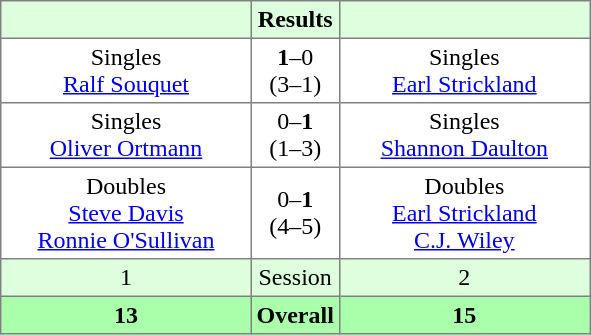<table border="1" cellpadding="3" style="border-collapse: collapse;">
<tr bgcolor="#ddffdd">
<th width="160"></th>
<th>Results</th>
<th width="160"></th>
</tr>
<tr>
<td align="center">Singles<br><a href='#'>Ralf Souquet</a></td>
<td align="center"><strong>1</strong>–0<br>(3–1)</td>
<td align="center">Singles<br><a href='#'>Earl Strickland</a></td>
</tr>
<tr>
<td align="center">Singles<br><a href='#'>Oliver Ortmann</a></td>
<td align="center">0–<strong>1</strong><br>(1–3)</td>
<td align="center">Singles<br><a href='#'>Shannon Daulton</a></td>
</tr>
<tr>
<td align="center">Doubles<br><a href='#'>Steve Davis</a><br><a href='#'>Ronnie O'Sullivan</a></td>
<td align="center">0–<strong>1</strong><br>(4–5)</td>
<td align="center">Doubles<br><a href='#'>Earl Strickland</a><br><a href='#'>C.J. Wiley</a></td>
</tr>
<tr bgcolor="#ddffdd">
<td align="center">1</td>
<td align="center">Session</td>
<td align="center">2</td>
</tr>
<tr bgcolor="#aaffaa">
<th align="center">13</th>
<th align="center">Overall</th>
<th align="center">15</th>
</tr>
</table>
